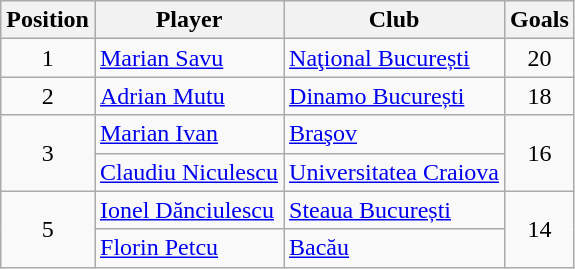<table class="wikitable">
<tr>
<th style="width:28px">Position</th>
<th>Player</th>
<th>Club</th>
<th>Goals</th>
</tr>
<tr>
<td rowspan=""1 align="center">1</td>
<td><a href='#'>Marian Savu</a></td>
<td><a href='#'>Naţional București</a></td>
<td align="center">20</td>
</tr>
<tr>
<td rowspan="1" align="center">2</td>
<td><a href='#'>Adrian Mutu</a></td>
<td><a href='#'>Dinamo București</a></td>
<td align="center">18</td>
</tr>
<tr>
<td rowspan="2" align="center">3</td>
<td><a href='#'>Marian Ivan</a></td>
<td><a href='#'>Braşov</a></td>
<td rowspan="2" align="center">16</td>
</tr>
<tr>
<td><a href='#'>Claudiu Niculescu</a></td>
<td><a href='#'>Universitatea Craiova</a></td>
</tr>
<tr>
<td rowspan="2" align="center">5</td>
<td><a href='#'>Ionel Dănciulescu</a></td>
<td><a href='#'>Steaua București</a></td>
<td rowspan="2" align="center">14</td>
</tr>
<tr>
<td><a href='#'>Florin Petcu</a></td>
<td><a href='#'>Bacău</a></td>
</tr>
</table>
